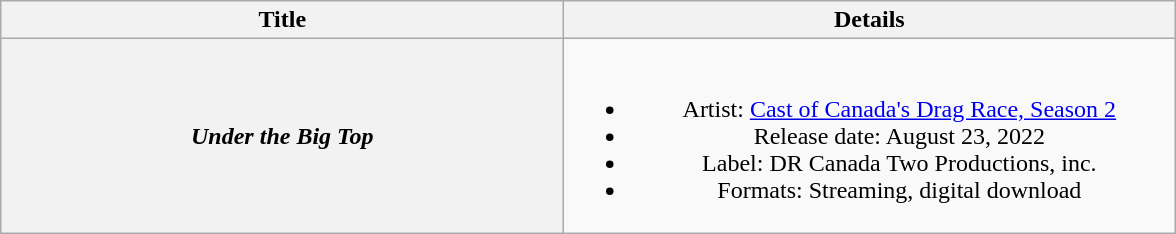<table class="wikitable plainrowheaders" style="text-align:center;">
<tr>
<th style="width:23em;">Title</th>
<th style="width:25em;">Details</th>
</tr>
<tr>
<th scope="row"><em>Under the Big Top</em></th>
<td><br><ul><li>Artist: <a href='#'>Cast of Canada's Drag Race, Season 2</a></li><li>Release date: August 23, 2022</li><li>Label: DR Canada Two Productions, inc.</li><li>Formats: Streaming, digital download</li></ul></td>
</tr>
</table>
